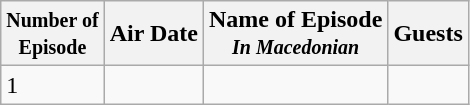<table class="wikitable sortable">
<tr>
<th><small>Number of <br> Episode</small></th>
<th>Air Date</th>
<th>Name of Episode <br> <small><em>In Macedonian</em></small></th>
<th>Guests</th>
</tr>
<tr>
<td>1</td>
<td></td>
<td></td>
<td></td>
</tr>
</table>
